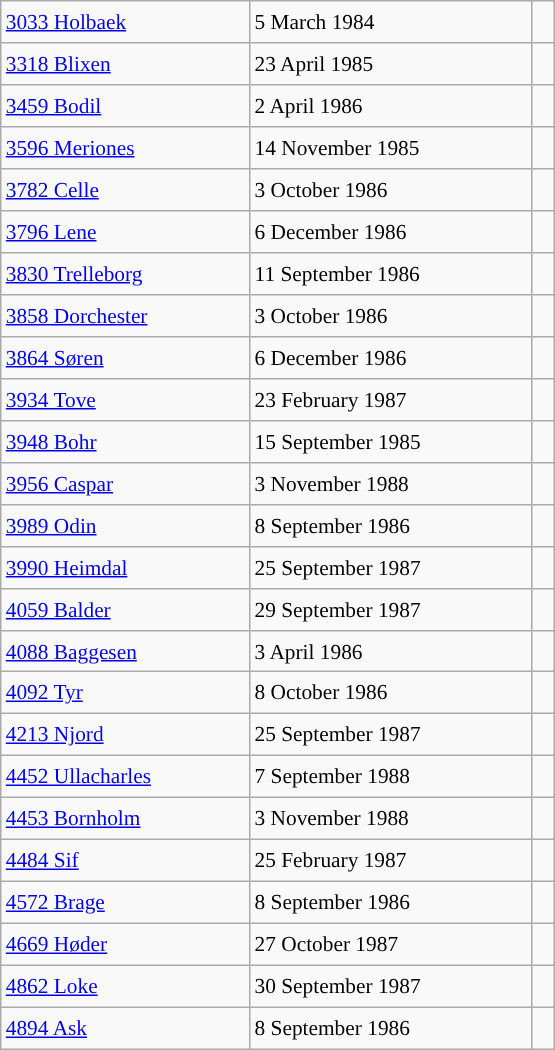<table class="wikitable" style="font-size: 89%; float: left; width: 26em; margin-right: 1em; height: 700px;">
<tr>
<td><a href='#'>3033 Holbaek</a></td>
<td>5 March 1984</td>
<td> </td>
</tr>
<tr>
<td><a href='#'>3318 Blixen</a></td>
<td>23 April 1985</td>
<td> </td>
</tr>
<tr>
<td><a href='#'>3459 Bodil</a></td>
<td>2 April 1986</td>
<td></td>
</tr>
<tr>
<td><a href='#'>3596 Meriones</a></td>
<td>14 November 1985</td>
<td> </td>
</tr>
<tr>
<td><a href='#'>3782 Celle</a></td>
<td>3 October 1986</td>
<td></td>
</tr>
<tr>
<td><a href='#'>3796 Lene</a></td>
<td>6 December 1986</td>
<td></td>
</tr>
<tr>
<td><a href='#'>3830 Trelleborg</a></td>
<td>11 September 1986</td>
<td></td>
</tr>
<tr>
<td><a href='#'>3858 Dorchester</a></td>
<td>3 October 1986</td>
<td></td>
</tr>
<tr>
<td><a href='#'>3864 Søren</a></td>
<td>6 December 1986</td>
<td></td>
</tr>
<tr>
<td><a href='#'>3934 Tove</a></td>
<td>23 February 1987</td>
<td> </td>
</tr>
<tr>
<td><a href='#'>3948 Bohr</a></td>
<td>15 September 1985</td>
<td></td>
</tr>
<tr>
<td><a href='#'>3956 Caspar</a></td>
<td>3 November 1988</td>
<td></td>
</tr>
<tr>
<td><a href='#'>3989 Odin</a></td>
<td>8 September 1986</td>
<td></td>
</tr>
<tr>
<td><a href='#'>3990 Heimdal</a></td>
<td>25 September 1987</td>
<td></td>
</tr>
<tr>
<td><a href='#'>4059 Balder</a></td>
<td>29 September 1987</td>
<td></td>
</tr>
<tr>
<td><a href='#'>4088 Baggesen</a></td>
<td>3 April 1986</td>
<td></td>
</tr>
<tr>
<td><a href='#'>4092 Tyr</a></td>
<td>8 October 1986</td>
<td></td>
</tr>
<tr>
<td><a href='#'>4213 Njord</a></td>
<td>25 September 1987</td>
<td></td>
</tr>
<tr>
<td><a href='#'>4452 Ullacharles</a></td>
<td>7 September 1988</td>
<td></td>
</tr>
<tr>
<td><a href='#'>4453 Bornholm</a></td>
<td>3 November 1988</td>
<td></td>
</tr>
<tr>
<td><a href='#'>4484 Sif</a></td>
<td>25 February 1987</td>
<td></td>
</tr>
<tr>
<td><a href='#'>4572 Brage</a></td>
<td>8 September 1986</td>
<td></td>
</tr>
<tr>
<td><a href='#'>4669 Høder</a></td>
<td>27 October 1987</td>
<td></td>
</tr>
<tr>
<td><a href='#'>4862 Loke</a></td>
<td>30 September 1987</td>
<td></td>
</tr>
<tr>
<td><a href='#'>4894 Ask</a></td>
<td>8 September 1986</td>
<td></td>
</tr>
</table>
